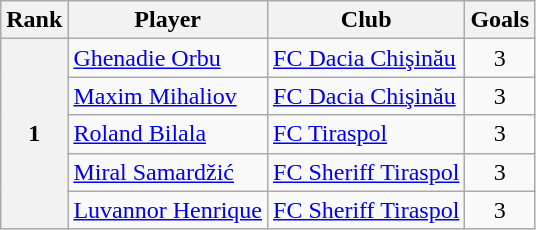<table class="wikitable">
<tr>
<th>Rank</th>
<th>Player</th>
<th>Club</th>
<th>Goals</th>
</tr>
<tr>
<th rowspan=5 align=center>1</th>
<td> <a href='#'>Ghenadie Orbu</a></td>
<td><a href='#'>FC Dacia Chişinău</a></td>
<td align=center>3</td>
</tr>
<tr>
<td> <a href='#'>Maxim Mihaliov</a></td>
<td><a href='#'>FC Dacia Chişinău</a></td>
<td align=center>3</td>
</tr>
<tr>
<td> <a href='#'>Roland Bilala</a></td>
<td><a href='#'>FC Tiraspol</a></td>
<td align=center>3</td>
</tr>
<tr>
<td> <a href='#'>Miral Samardžić</a></td>
<td><a href='#'>FC Sheriff Tiraspol</a></td>
<td align=center>3</td>
</tr>
<tr>
<td> <a href='#'>Luvannor Henrique</a></td>
<td><a href='#'>FC Sheriff Tiraspol</a></td>
<td align=center>3</td>
</tr>
</table>
